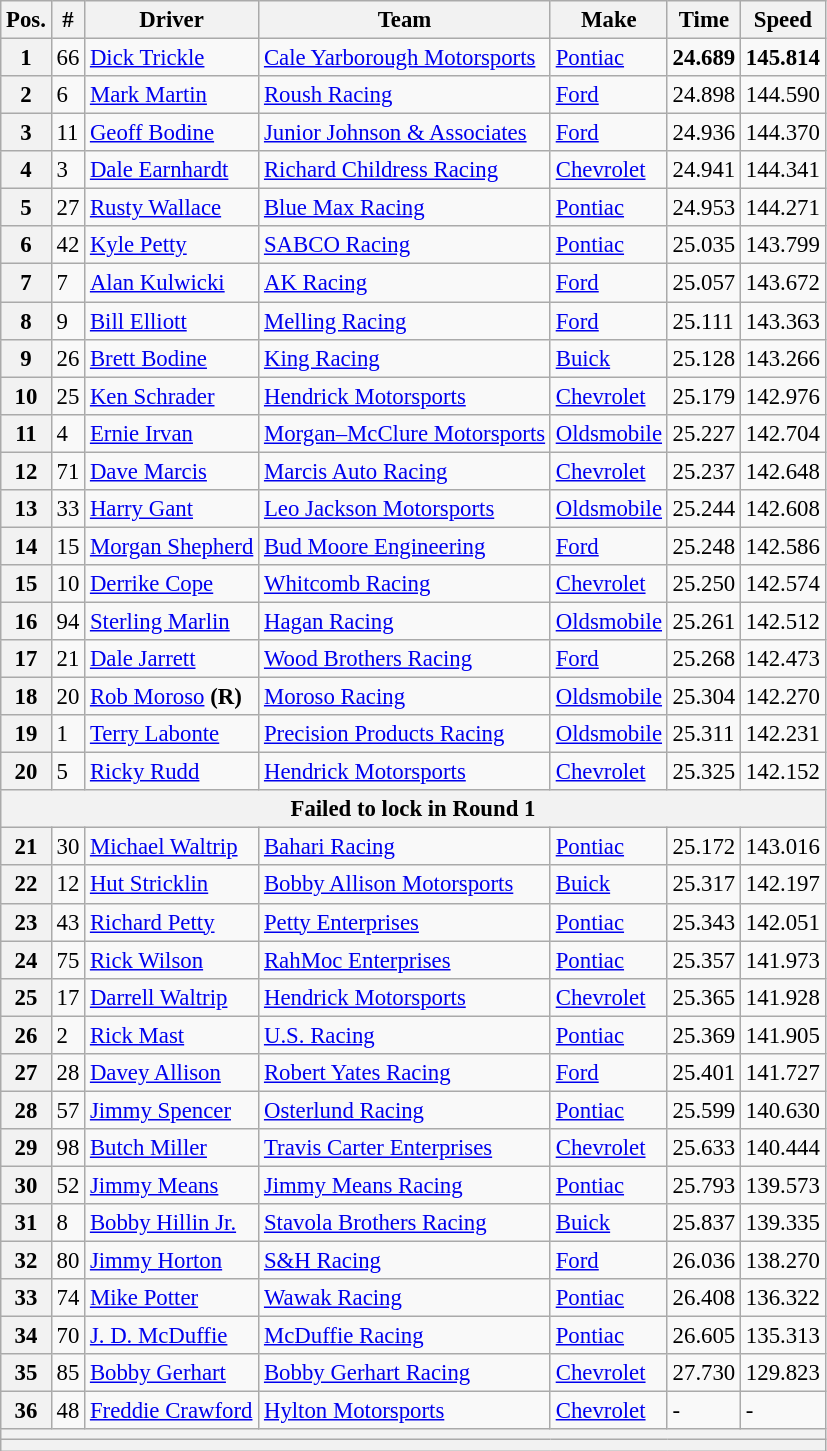<table class="wikitable" style="font-size:95%">
<tr>
<th>Pos.</th>
<th>#</th>
<th>Driver</th>
<th>Team</th>
<th>Make</th>
<th>Time</th>
<th>Speed</th>
</tr>
<tr>
<th>1</th>
<td>66</td>
<td><a href='#'>Dick Trickle</a></td>
<td><a href='#'>Cale Yarborough Motorsports</a></td>
<td><a href='#'>Pontiac</a></td>
<td><strong>24.689</strong></td>
<td><strong>145.814</strong></td>
</tr>
<tr>
<th>2</th>
<td>6</td>
<td><a href='#'>Mark Martin</a></td>
<td><a href='#'>Roush Racing</a></td>
<td><a href='#'>Ford</a></td>
<td>24.898</td>
<td>144.590</td>
</tr>
<tr>
<th>3</th>
<td>11</td>
<td><a href='#'>Geoff Bodine</a></td>
<td><a href='#'>Junior Johnson & Associates</a></td>
<td><a href='#'>Ford</a></td>
<td>24.936</td>
<td>144.370</td>
</tr>
<tr>
<th>4</th>
<td>3</td>
<td><a href='#'>Dale Earnhardt</a></td>
<td><a href='#'>Richard Childress Racing</a></td>
<td><a href='#'>Chevrolet</a></td>
<td>24.941</td>
<td>144.341</td>
</tr>
<tr>
<th>5</th>
<td>27</td>
<td><a href='#'>Rusty Wallace</a></td>
<td><a href='#'>Blue Max Racing</a></td>
<td><a href='#'>Pontiac</a></td>
<td>24.953</td>
<td>144.271</td>
</tr>
<tr>
<th>6</th>
<td>42</td>
<td><a href='#'>Kyle Petty</a></td>
<td><a href='#'>SABCO Racing</a></td>
<td><a href='#'>Pontiac</a></td>
<td>25.035</td>
<td>143.799</td>
</tr>
<tr>
<th>7</th>
<td>7</td>
<td><a href='#'>Alan Kulwicki</a></td>
<td><a href='#'>AK Racing</a></td>
<td><a href='#'>Ford</a></td>
<td>25.057</td>
<td>143.672</td>
</tr>
<tr>
<th>8</th>
<td>9</td>
<td><a href='#'>Bill Elliott</a></td>
<td><a href='#'>Melling Racing</a></td>
<td><a href='#'>Ford</a></td>
<td>25.111</td>
<td>143.363</td>
</tr>
<tr>
<th>9</th>
<td>26</td>
<td><a href='#'>Brett Bodine</a></td>
<td><a href='#'>King Racing</a></td>
<td><a href='#'>Buick</a></td>
<td>25.128</td>
<td>143.266</td>
</tr>
<tr>
<th>10</th>
<td>25</td>
<td><a href='#'>Ken Schrader</a></td>
<td><a href='#'>Hendrick Motorsports</a></td>
<td><a href='#'>Chevrolet</a></td>
<td>25.179</td>
<td>142.976</td>
</tr>
<tr>
<th>11</th>
<td>4</td>
<td><a href='#'>Ernie Irvan</a></td>
<td><a href='#'>Morgan–McClure Motorsports</a></td>
<td><a href='#'>Oldsmobile</a></td>
<td>25.227</td>
<td>142.704</td>
</tr>
<tr>
<th>12</th>
<td>71</td>
<td><a href='#'>Dave Marcis</a></td>
<td><a href='#'>Marcis Auto Racing</a></td>
<td><a href='#'>Chevrolet</a></td>
<td>25.237</td>
<td>142.648</td>
</tr>
<tr>
<th>13</th>
<td>33</td>
<td><a href='#'>Harry Gant</a></td>
<td><a href='#'>Leo Jackson Motorsports</a></td>
<td><a href='#'>Oldsmobile</a></td>
<td>25.244</td>
<td>142.608</td>
</tr>
<tr>
<th>14</th>
<td>15</td>
<td><a href='#'>Morgan Shepherd</a></td>
<td><a href='#'>Bud Moore Engineering</a></td>
<td><a href='#'>Ford</a></td>
<td>25.248</td>
<td>142.586</td>
</tr>
<tr>
<th>15</th>
<td>10</td>
<td><a href='#'>Derrike Cope</a></td>
<td><a href='#'>Whitcomb Racing</a></td>
<td><a href='#'>Chevrolet</a></td>
<td>25.250</td>
<td>142.574</td>
</tr>
<tr>
<th>16</th>
<td>94</td>
<td><a href='#'>Sterling Marlin</a></td>
<td><a href='#'>Hagan Racing</a></td>
<td><a href='#'>Oldsmobile</a></td>
<td>25.261</td>
<td>142.512</td>
</tr>
<tr>
<th>17</th>
<td>21</td>
<td><a href='#'>Dale Jarrett</a></td>
<td><a href='#'>Wood Brothers Racing</a></td>
<td><a href='#'>Ford</a></td>
<td>25.268</td>
<td>142.473</td>
</tr>
<tr>
<th>18</th>
<td>20</td>
<td><a href='#'>Rob Moroso</a> <strong>(R)</strong></td>
<td><a href='#'>Moroso Racing</a></td>
<td><a href='#'>Oldsmobile</a></td>
<td>25.304</td>
<td>142.270</td>
</tr>
<tr>
<th>19</th>
<td>1</td>
<td><a href='#'>Terry Labonte</a></td>
<td><a href='#'>Precision Products Racing</a></td>
<td><a href='#'>Oldsmobile</a></td>
<td>25.311</td>
<td>142.231</td>
</tr>
<tr>
<th>20</th>
<td>5</td>
<td><a href='#'>Ricky Rudd</a></td>
<td><a href='#'>Hendrick Motorsports</a></td>
<td><a href='#'>Chevrolet</a></td>
<td>25.325</td>
<td>142.152</td>
</tr>
<tr>
<th colspan="7">Failed to lock in Round 1</th>
</tr>
<tr>
<th>21</th>
<td>30</td>
<td><a href='#'>Michael Waltrip</a></td>
<td><a href='#'>Bahari Racing</a></td>
<td><a href='#'>Pontiac</a></td>
<td>25.172</td>
<td>143.016</td>
</tr>
<tr>
<th>22</th>
<td>12</td>
<td><a href='#'>Hut Stricklin</a></td>
<td><a href='#'>Bobby Allison Motorsports</a></td>
<td><a href='#'>Buick</a></td>
<td>25.317</td>
<td>142.197</td>
</tr>
<tr>
<th>23</th>
<td>43</td>
<td><a href='#'>Richard Petty</a></td>
<td><a href='#'>Petty Enterprises</a></td>
<td><a href='#'>Pontiac</a></td>
<td>25.343</td>
<td>142.051</td>
</tr>
<tr>
<th>24</th>
<td>75</td>
<td><a href='#'>Rick Wilson</a></td>
<td><a href='#'>RahMoc Enterprises</a></td>
<td><a href='#'>Pontiac</a></td>
<td>25.357</td>
<td>141.973</td>
</tr>
<tr>
<th>25</th>
<td>17</td>
<td><a href='#'>Darrell Waltrip</a></td>
<td><a href='#'>Hendrick Motorsports</a></td>
<td><a href='#'>Chevrolet</a></td>
<td>25.365</td>
<td>141.928</td>
</tr>
<tr>
<th>26</th>
<td>2</td>
<td><a href='#'>Rick Mast</a></td>
<td><a href='#'>U.S. Racing</a></td>
<td><a href='#'>Pontiac</a></td>
<td>25.369</td>
<td>141.905</td>
</tr>
<tr>
<th>27</th>
<td>28</td>
<td><a href='#'>Davey Allison</a></td>
<td><a href='#'>Robert Yates Racing</a></td>
<td><a href='#'>Ford</a></td>
<td>25.401</td>
<td>141.727</td>
</tr>
<tr>
<th>28</th>
<td>57</td>
<td><a href='#'>Jimmy Spencer</a></td>
<td><a href='#'>Osterlund Racing</a></td>
<td><a href='#'>Pontiac</a></td>
<td>25.599</td>
<td>140.630</td>
</tr>
<tr>
<th>29</th>
<td>98</td>
<td><a href='#'>Butch Miller</a></td>
<td><a href='#'>Travis Carter Enterprises</a></td>
<td><a href='#'>Chevrolet</a></td>
<td>25.633</td>
<td>140.444</td>
</tr>
<tr>
<th>30</th>
<td>52</td>
<td><a href='#'>Jimmy Means</a></td>
<td><a href='#'>Jimmy Means Racing</a></td>
<td><a href='#'>Pontiac</a></td>
<td>25.793</td>
<td>139.573</td>
</tr>
<tr>
<th>31</th>
<td>8</td>
<td><a href='#'>Bobby Hillin Jr.</a></td>
<td><a href='#'>Stavola Brothers Racing</a></td>
<td><a href='#'>Buick</a></td>
<td>25.837</td>
<td>139.335</td>
</tr>
<tr>
<th>32</th>
<td>80</td>
<td><a href='#'>Jimmy Horton</a></td>
<td><a href='#'>S&H Racing</a></td>
<td><a href='#'>Ford</a></td>
<td>26.036</td>
<td>138.270</td>
</tr>
<tr>
<th>33</th>
<td>74</td>
<td><a href='#'>Mike Potter</a></td>
<td><a href='#'>Wawak Racing</a></td>
<td><a href='#'>Pontiac</a></td>
<td>26.408</td>
<td>136.322</td>
</tr>
<tr>
<th>34</th>
<td>70</td>
<td><a href='#'>J. D. McDuffie</a></td>
<td><a href='#'>McDuffie Racing</a></td>
<td><a href='#'>Pontiac</a></td>
<td>26.605</td>
<td>135.313</td>
</tr>
<tr>
<th>35</th>
<td>85</td>
<td><a href='#'>Bobby Gerhart</a></td>
<td><a href='#'>Bobby Gerhart Racing</a></td>
<td><a href='#'>Chevrolet</a></td>
<td>27.730</td>
<td>129.823</td>
</tr>
<tr>
<th>36</th>
<td>48</td>
<td><a href='#'>Freddie Crawford</a></td>
<td><a href='#'>Hylton Motorsports</a></td>
<td><a href='#'>Chevrolet</a></td>
<td>-</td>
<td>-</td>
</tr>
<tr>
<th colspan="7"></th>
</tr>
<tr>
<th colspan="7"></th>
</tr>
</table>
